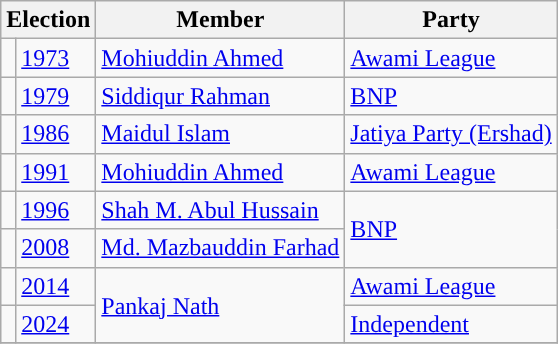<table class="wikitable">
<tr>
<th colspan="2">Election</th>
<th>Member</th>
<th>Party</th>
</tr>
<tr>
<td style="background-color:"></td>
<td><a href='#'>1973</a></td>
<td><a href='#'>Mohiuddin Ahmed</a></td>
<td><a href='#'>Awami League</a></td>
</tr>
<tr>
<td style="background-color:"></td>
<td><a href='#'>1979</a></td>
<td><a href='#'>Siddiqur Rahman</a></td>
<td><a href='#'>BNP</a></td>
</tr>
<tr>
<td style="background-color:"></td>
<td><a href='#'>1986</a></td>
<td><a href='#'>Maidul Islam</a></td>
<td><a href='#'>Jatiya Party (Ershad)</a></td>
</tr>
<tr>
<td style="background-color:"></td>
<td><a href='#'>1991</a></td>
<td><a href='#'>Mohiuddin Ahmed</a></td>
<td><a href='#'>Awami League</a></td>
</tr>
<tr>
<td style="background-color:"></td>
<td><a href='#'>1996</a></td>
<td><a href='#'>Shah M. Abul Hussain</a></td>
<td rowspan="2"><a href='#'>BNP</a></td>
</tr>
<tr>
<td style="background-color:"></td>
<td><a href='#'>2008</a></td>
<td><a href='#'>Md. Mazbauddin Farhad</a></td>
</tr>
<tr>
<td style="background-color:"></td>
<td><a href='#'>2014</a></td>
<td rowspan="2"><a href='#'>Pankaj Nath</a></td>
<td><a href='#'>Awami League</a></td>
</tr>
<tr>
<td style="background-color:"></td>
<td><a href='#'>2024</a></td>
<td><a href='#'>Independent</a></td>
</tr>
<tr>
</tr>
</table>
